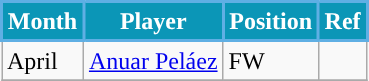<table class=wikitable>
<tr>
<th style="background:#0B96B7; color:#FFFFFF; border:2px solid #5FAFE4;">Month</th>
<th style="background:#0B96B7; color:#FFFFFF; border:2px solid #5FAFE4;">Player</th>
<th style="background:#0B96B7; color:#FFFFFF; border:2px solid #5FAFE4;">Position</th>
<th style="background:#0B96B7; color:#FFFFFF; border:2px solid #5FAFE4;">Ref</th>
</tr>
<tr>
<td>April</td>
<td> <a href='#'>Anuar Peláez</a></td>
<td>FW</td>
<td></td>
</tr>
<tr>
</tr>
</table>
